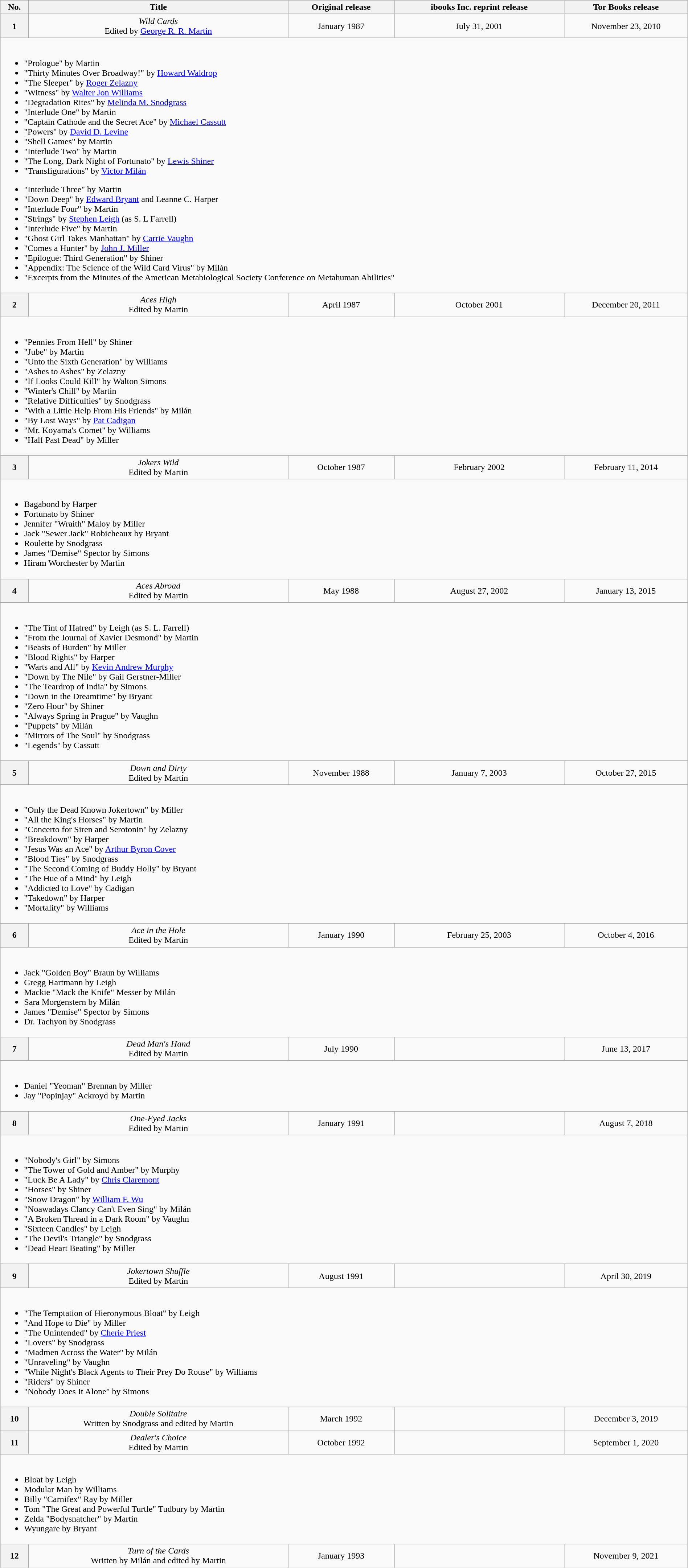<table class="wikitable" style="text-align:center; width:100%;">
<tr>
<th>No.</th>
<th>Title</th>
<th>Original release</th>
<th>ibooks Inc. reprint release</th>
<th>Tor Books release</th>
</tr>
<tr>
<th>1</th>
<td><em>Wild Cards</em><br>Edited by <a href='#'>George R. R. Martin</a></td>
<td>January 1987<br></td>
<td>July 31, 2001<br></td>
<td>November 23, 2010<br></td>
</tr>
<tr>
<td colspan="5" style="text-align:left;"><br>
<ul><li>"Prologue" by Martin</li><li>"Thirty Minutes Over Broadway!" by <a href='#'>Howard Waldrop</a></li><li>"The Sleeper" by <a href='#'>Roger Zelazny</a></li><li>"Witness" by <a href='#'>Walter Jon Williams</a></li><li>"Degradation Rites" by <a href='#'>Melinda M. Snodgrass</a></li><li>"Interlude One" by Martin</li><li>"Captain Cathode and the Secret Ace" by <a href='#'>Michael Cassutt</a></li><li>"Powers" by <a href='#'>David D. Levine</a></li><li>"Shell Games" by Martin</li><li>"Interlude Two" by Martin</li><li>"The Long, Dark Night of Fortunato" by <a href='#'>Lewis Shiner</a></li><li>"Transfigurations" by <a href='#'>Victor Milán</a></li></ul>
<ul><li>"Interlude Three" by Martin</li><li>"Down Deep" by <a href='#'>Edward Bryant</a> and Leanne C. Harper</li><li>"Interlude Four" by Martin</li><li>"Strings" by <a href='#'>Stephen Leigh</a> (as S. L Farrell)</li><li>"Interlude Five" by Martin</li><li>"Ghost Girl Takes Manhattan" by <a href='#'>Carrie Vaughn</a></li><li>"Comes a Hunter" by <a href='#'>John J. Miller</a></li><li>"Epilogue: Third Generation" by Shiner</li><li>"Appendix: The Science of the Wild Card Virus" by Milán</li><li>"Excerpts from the Minutes of the American Metabiological Society Conference on Metahuman Abilities"</li></ul></td>
</tr>
<tr>
<th>2</th>
<td><em>Aces High</em><br>Edited by Martin</td>
<td>April 1987<br></td>
<td>October 2001<br></td>
<td>December 20, 2011<br></td>
</tr>
<tr>
<td colspan="5" style="text-align:left;"><br><ul><li>"Pennies From Hell" by Shiner</li><li>"Jube" by Martin</li><li>"Unto the Sixth Generation" by Williams</li><li>"Ashes to Ashes" by Zelazny</li><li>"If Looks Could Kill" by Walton Simons</li><li>"Winter's Chill" by Martin</li><li>"Relative Difficulties" by Snodgrass</li><li>"With a Little Help From His Friends" by Milán</li><li>"By Lost Ways" by <a href='#'>Pat Cadigan</a></li><li>"Mr. Koyama's Comet" by Williams</li><li>"Half Past Dead" by Miller</li></ul></td>
</tr>
<tr>
<th>3</th>
<td><em>Jokers Wild</em><br>Edited by Martin</td>
<td>October 1987<br></td>
<td>February 2002<br></td>
<td>February 11, 2014<br></td>
</tr>
<tr>
<td colspan="5" style="text-align:left;"><br><ul><li>Bagabond by Harper</li><li>Fortunato by Shiner</li><li>Jennifer "Wraith" Maloy by Miller</li><li>Jack "Sewer Jack" Robicheaux by Bryant</li><li>Roulette by Snodgrass</li><li>James "Demise" Spector by Simons</li><li>Hiram Worchester by Martin</li></ul></td>
</tr>
<tr>
<th>4</th>
<td><em>Aces Abroad</em><br>Edited by Martin</td>
<td>May 1988<br></td>
<td>August 27, 2002<br></td>
<td>January 13, 2015<br></td>
</tr>
<tr>
<td colspan="5" style="text-align:left;"><br><ul><li>"The Tint of Hatred" by Leigh (as S. L. Farrell)</li><li>"From the Journal of Xavier Desmond" by Martin</li><li>"Beasts of Burden" by Miller</li><li>"Blood Rights" by Harper</li><li>"Warts and All" by <a href='#'>Kevin Andrew Murphy</a></li><li>"Down by The Nile" by Gail Gerstner-Miller</li><li>"The Teardrop of India" by Simons</li><li>"Down in the Dreamtime" by Bryant</li><li>"Zero Hour" by Shiner</li><li>"Always Spring in Prague" by Vaughn</li><li>"Puppets" by Milán</li><li>"Mirrors of The Soul" by Snodgrass</li><li>"Legends" by Cassutt</li></ul></td>
</tr>
<tr>
<th>5</th>
<td><em>Down and Dirty</em><br>Edited by Martin</td>
<td>November 1988<br></td>
<td>January 7, 2003</td>
<td>October 27, 2015<br></td>
</tr>
<tr>
<td colspan="5" style="text-align:left;"><br><ul><li>"Only the Dead Known Jokertown" by Miller</li><li>"All the King's Horses" by Martin</li><li>"Concerto for Siren and Serotonin" by Zelazny</li><li>"Breakdown" by Harper</li><li>"Jesus Was an Ace" by <a href='#'>Arthur Byron Cover</a></li><li>"Blood Ties" by Snodgrass</li><li>"The Second Coming of Buddy Holly" by Bryant</li><li>"The Hue of a Mind" by Leigh</li><li>"Addicted to Love" by Cadigan</li><li>"Takedown" by Harper</li><li>"Mortality" by Williams</li></ul></td>
</tr>
<tr>
<th>6</th>
<td><em>Ace in the Hole</em><br>Edited by Martin</td>
<td>January 1990<br></td>
<td>February 25, 2003<br></td>
<td>October 4, 2016<br></td>
</tr>
<tr>
<td colspan="5" style="text-align:left;"><br><ul><li>Jack "Golden Boy" Braun by Williams</li><li>Gregg Hartmann by Leigh</li><li>Mackie "Mack the Knife" Messer by Milán</li><li>Sara Morgenstern by Milán</li><li>James "Demise" Spector by Simons</li><li>Dr. Tachyon by Snodgrass</li></ul></td>
</tr>
<tr>
<th>7</th>
<td><em>Dead Man's Hand</em><br>Edited by Martin</td>
<td>July 1990<br></td>
<td></td>
<td>June 13, 2017</td>
</tr>
<tr>
<td colspan="5" style="text-align:left;"><br><ul><li>Daniel "Yeoman" Brennan by Miller</li><li>Jay "Popinjay" Ackroyd by Martin</li></ul></td>
</tr>
<tr>
<th>8</th>
<td><em>One-Eyed Jacks</em><br>Edited by Martin</td>
<td>January 1991<br></td>
<td></td>
<td>August 7, 2018</td>
</tr>
<tr>
<td colspan="5" style="text-align:left;"><br><ul><li>"Nobody's Girl" by Simons</li><li>"The Tower of Gold and Amber" by Murphy</li><li>"Luck Be A Lady" by <a href='#'>Chris Claremont</a></li><li>"Horses" by Shiner</li><li>"Snow Dragon" by <a href='#'>William F. Wu</a></li><li>"Noawadays Clancy Can't Even Sing" by Milán</li><li>"A Broken Thread in a Dark Room" by Vaughn</li><li>"Sixteen Candles" by Leigh</li><li>"The Devil's Triangle" by Snodgrass</li><li>"Dead Heart Beating" by Miller</li></ul></td>
</tr>
<tr>
<th>9</th>
<td><em>Jokertown Shuffle</em><br>Edited by Martin</td>
<td>August 1991<br></td>
<td></td>
<td>April 30, 2019</td>
</tr>
<tr>
<td colspan="5" style="text-align:left;"><br><ul><li>"The Temptation of Hieronymous Bloat" by Leigh</li><li>"And Hope to Die" by Miller</li><li>"The Unintended" by <a href='#'>Cherie Priest</a></li><li>"Lovers" by Snodgrass</li><li>"Madmen Across the Water" by Milán</li><li>"Unraveling" by Vaughn</li><li>"While Night's Black Agents to Their Prey Do Rouse" by Williams</li><li>"Riders" by Shiner</li><li>"Nobody Does It Alone" by Simons</li></ul></td>
</tr>
<tr>
<th>10</th>
<td><em>Double Solitaire</em><br>Written by Snodgrass and edited by Martin</td>
<td>March 1992<br></td>
<td></td>
<td>December 3, 2019</td>
</tr>
<tr>
</tr>
<tr>
<th>11</th>
<td><em>Dealer's Choice</em><br>Edited by Martin</td>
<td>October 1992<br></td>
<td></td>
<td>September 1, 2020</td>
</tr>
<tr>
<td colspan="5" style="text-align:left;"><br><ul><li>Bloat by Leigh</li><li>Modular Man by Williams</li><li>Billy "Carnifex" Ray by Miller</li><li>Tom "The Great and Powerful Turtle" Tudbury by Martin</li><li>Zelda "Bodysnatcher" by Martin</li><li>Wyungare by Bryant</li></ul></td>
</tr>
<tr>
<th>12</th>
<td><em>Turn of the Cards</em><br>Written by Milán and edited by Martin</td>
<td>January 1993<br></td>
<td></td>
<td>November 9, 2021</td>
</tr>
<tr>
</tr>
</table>
